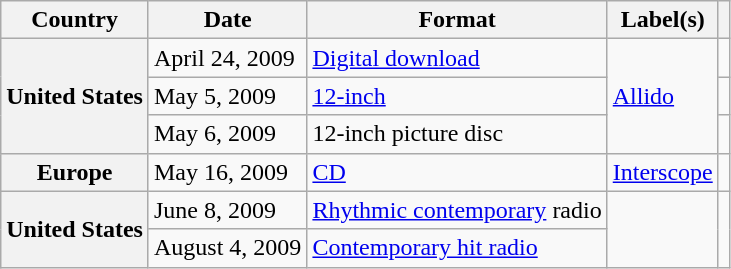<table class="wikitable plainrowheaders">
<tr>
<th scope="col">Country</th>
<th scope="col">Date</th>
<th scope="col">Format</th>
<th scope="col">Label(s)</th>
<th acope="col"></th>
</tr>
<tr>
<th scope="row" rowspan="3">United States</th>
<td>April 24, 2009</td>
<td><a href='#'>Digital download</a></td>
<td rowspan="3"><a href='#'>Allido</a></td>
<td style="text-align:center;"></td>
</tr>
<tr>
<td>May 5, 2009</td>
<td><a href='#'>12-inch</a></td>
<td style="text-align:center;"></td>
</tr>
<tr>
<td>May 6, 2009</td>
<td>12-inch picture disc</td>
<td style="text-align:center;"></td>
</tr>
<tr>
<th scope="row">Europe</th>
<td>May 16, 2009</td>
<td><a href='#'>CD</a></td>
<td><a href='#'>Interscope</a></td>
<td style="text-align:center;"></td>
</tr>
<tr>
<th scope="row" rowspan="2">United States</th>
<td>June 8, 2009</td>
<td><a href='#'>Rhythmic contemporary</a> radio</td>
<td rowspan="2"></td>
<td rowspan="2" style="text-align:center;"></td>
</tr>
<tr>
<td>August 4, 2009</td>
<td><a href='#'>Contemporary hit radio</a></td>
</tr>
</table>
